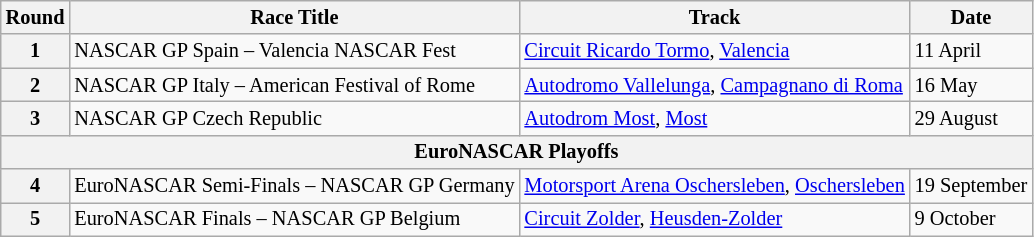<table class="wikitable" style="font-size:85%;">
<tr>
<th>Round</th>
<th>Race Title</th>
<th>Track</th>
<th>Date</th>
</tr>
<tr>
<th>1</th>
<td nowrap>NASCAR GP Spain – Valencia NASCAR Fest</td>
<td nowrap> <a href='#'>Circuit Ricardo Tormo</a>, <a href='#'>Valencia</a></td>
<td>11 April</td>
</tr>
<tr>
<th>2</th>
<td nowrap>NASCAR GP Italy – American Festival of Rome</td>
<td nowrap> <a href='#'>Autodromo Vallelunga</a>, <a href='#'>Campagnano di Roma</a></td>
<td>16 May</td>
</tr>
<tr>
<th>3</th>
<td nowrap>NASCAR GP Czech Republic</td>
<td nowrap> <a href='#'>Autodrom Most</a>, <a href='#'>Most</a></td>
<td>29 August</td>
</tr>
<tr>
<th colspan="4">EuroNASCAR Playoffs</th>
</tr>
<tr>
<th>4</th>
<td nowrap>EuroNASCAR Semi-Finals – NASCAR GP Germany</td>
<td nowrap> <a href='#'>Motorsport Arena Oschersleben</a>, <a href='#'>Oschersleben</a></td>
<td nowrap>19 September</td>
</tr>
<tr>
<th>5</th>
<td nowrap>EuroNASCAR Finals – NASCAR GP Belgium</td>
<td nowrap> <a href='#'>Circuit Zolder</a>, <a href='#'>Heusden-Zolder</a></td>
<td>9 October</td>
</tr>
</table>
